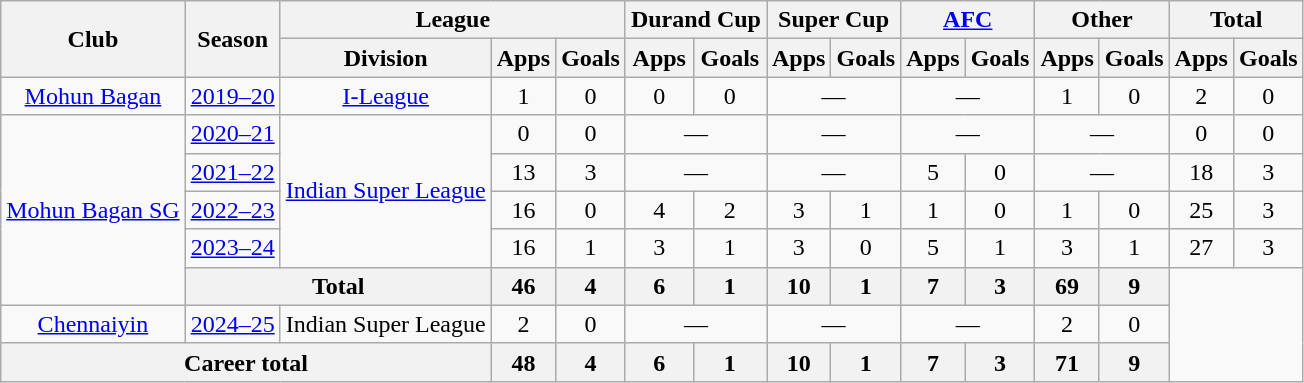<table class="wikitable" style="text-align: center;">
<tr>
<th rowspan="2">Club</th>
<th rowspan="2">Season</th>
<th colspan="3">League</th>
<th colspan="2">Durand Cup</th>
<th colspan="2">Super Cup</th>
<th colspan="2"><a href='#'>AFC</a></th>
<th colspan="2">Other</th>
<th colspan="2">Total</th>
</tr>
<tr>
<th>Division</th>
<th>Apps</th>
<th>Goals</th>
<th>Apps</th>
<th>Goals</th>
<th>Apps</th>
<th>Goals</th>
<th>Apps</th>
<th>Goals</th>
<th>Apps</th>
<th>Goals</th>
<th>Apps</th>
<th>Goals</th>
</tr>
<tr>
<td rowspan="1"><a href='#'>Mohun Bagan</a></td>
<td><a href='#'>2019–20</a></td>
<td><a href='#'>I-League</a></td>
<td>1</td>
<td>0</td>
<td>0</td>
<td>0</td>
<td colspan="2">—</td>
<td colspan="2">—</td>
<td>1</td>
<td>0</td>
<td>2</td>
<td>0</td>
</tr>
<tr>
<td rowspan="5"><a href='#'>Mohun Bagan SG</a></td>
<td><a href='#'>2020–21</a></td>
<td rowspan="4"><a href='#'>Indian Super League</a></td>
<td>0</td>
<td>0</td>
<td colspan="2">—</td>
<td colspan="2">—</td>
<td colspan="2">—</td>
<td colspan="2">—</td>
<td>0</td>
<td>0</td>
</tr>
<tr>
<td><a href='#'>2021–22</a></td>
<td>13</td>
<td>3</td>
<td colspan="2">—</td>
<td colspan="2">—</td>
<td>5</td>
<td>0</td>
<td colspan="2">—</td>
<td>18</td>
<td>3</td>
</tr>
<tr>
<td><a href='#'>2022–23</a></td>
<td>16</td>
<td>0</td>
<td>4</td>
<td>2</td>
<td>3</td>
<td>1</td>
<td>1</td>
<td>0</td>
<td>1</td>
<td>0</td>
<td>25</td>
<td>3</td>
</tr>
<tr>
<td><a href='#'>2023–24</a></td>
<td>16</td>
<td>1</td>
<td>3</td>
<td>1</td>
<td>3</td>
<td>0</td>
<td>5</td>
<td>1</td>
<td>3</td>
<td>1</td>
<td>27</td>
<td>3</td>
</tr>
<tr>
<th colspan="2">Total</th>
<th>46</th>
<th>4</th>
<th>6</th>
<th>1</th>
<th>10</th>
<th>1</th>
<th>7</th>
<th>3</th>
<th>69</th>
<th>9</th>
</tr>
<tr>
<td><a href='#'>Chennaiyin</a></td>
<td><a href='#'>2024–25</a></td>
<td>Indian Super League</td>
<td>2</td>
<td>0</td>
<td colspan="2">—</td>
<td colspan="2">—</td>
<td colspan="2">—</td>
<td>2</td>
<td>0</td>
</tr>
<tr>
<th colspan="3">Career total</th>
<th>48</th>
<th>4</th>
<th>6</th>
<th>1</th>
<th>10</th>
<th>1</th>
<th>7</th>
<th>3</th>
<th>71</th>
<th>9</th>
</tr>
</table>
